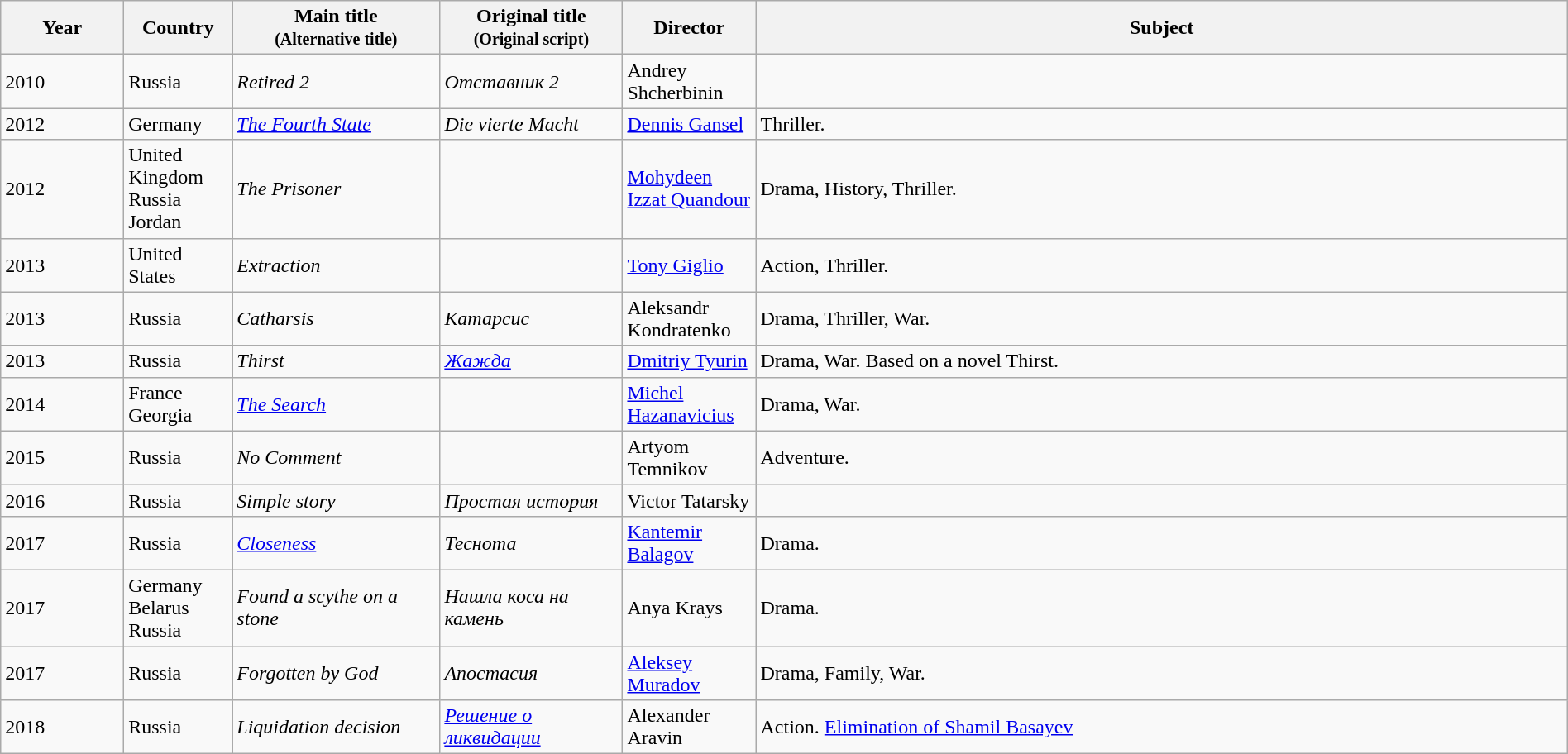<table class="wikitable sortable" style="width:100%;">
<tr>
<th>Year</th>
<th width= 80>Country</th>
<th class="unsortable" style="width:160px;">Main title<br><small>(Alternative title)</small></th>
<th class="unsortable" style="width:140px;">Original title<br><small>(Original script)</small></th>
<th width=100>Director</th>
<th class="unsortable">Subject</th>
</tr>
<tr>
<td>2010</td>
<td>Russia</td>
<td><em>Retired 2</em></td>
<td><em>Отставник 2</em></td>
<td>Andrey Shcherbinin</td>
<td></td>
</tr>
<tr>
<td>2012</td>
<td>Germany</td>
<td><em><a href='#'>The Fourth State</a></em></td>
<td><em>Die vierte Macht</em></td>
<td><a href='#'>Dennis Gansel</a></td>
<td>Thriller.</td>
</tr>
<tr>
<td>2012</td>
<td>United Kingdom<br>Russia<br>Jordan</td>
<td><em>The Prisoner</em></td>
<td></td>
<td><a href='#'>Mohydeen Izzat Quandour</a></td>
<td>Drama, History, Thriller.</td>
</tr>
<tr>
<td>2013</td>
<td>United States</td>
<td><em>Extraction</em></td>
<td></td>
<td><a href='#'>Tony Giglio</a></td>
<td>Action, Thriller.</td>
</tr>
<tr>
<td>2013</td>
<td>Russia</td>
<td><em>Catharsis</em></td>
<td><em>Катарсис</em></td>
<td>Aleksandr Kondratenko</td>
<td>Drama, Thriller, War.</td>
</tr>
<tr>
<td>2013</td>
<td>Russia</td>
<td><em>Thirst</em></td>
<td><em><a href='#'>Жажда</a></em></td>
<td><a href='#'>Dmitriy Tyurin</a></td>
<td>Drama, War. Based on a novel Thirst.</td>
</tr>
<tr>
<td>2014</td>
<td>France<br>Georgia</td>
<td><em><a href='#'>The Search</a></em></td>
<td></td>
<td><a href='#'>Michel Hazanavicius</a></td>
<td>Drama, War.</td>
</tr>
<tr>
<td>2015</td>
<td>Russia</td>
<td><em>No Comment</em></td>
<td></td>
<td>Artyom Temnikov</td>
<td>Adventure.</td>
</tr>
<tr>
<td>2016</td>
<td>Russia</td>
<td><em>Simple story</em></td>
<td><em>Простая история</em></td>
<td>Victor Tatarsky</td>
<td></td>
</tr>
<tr>
<td>2017</td>
<td>Russia</td>
<td><em><a href='#'>Closeness</a></em></td>
<td><em>Теснота</em></td>
<td><a href='#'>Kantemir Balagov</a></td>
<td>Drama.</td>
</tr>
<tr>
<td>2017</td>
<td>Germany<br>Belarus<br>Russia</td>
<td><em>Found a scythe on a stone</em></td>
<td><em>Нашла коса на камень</em></td>
<td>Anya Krays</td>
<td>Drama.</td>
</tr>
<tr>
<td>2017</td>
<td>Russia</td>
<td><em>Forgotten by God</em></td>
<td><em>Апостасия</em></td>
<td><a href='#'>Aleksey Muradov</a></td>
<td>Drama, Family, War.</td>
</tr>
<tr>
<td>2018</td>
<td>Russia</td>
<td><em>Liquidation decision</em></td>
<td><em><a href='#'>Решение о ликвидации</a></em></td>
<td>Alexander Aravin</td>
<td>Action. <a href='#'>Elimination of Shamil Basayev</a></td>
</tr>
</table>
